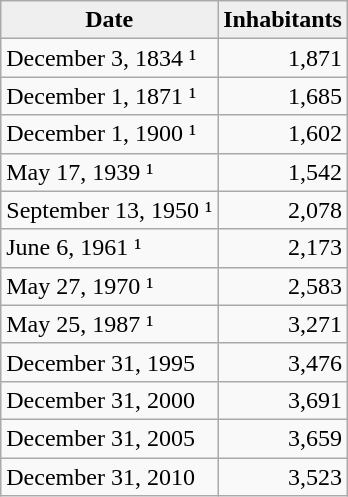<table class="wikitable">
<tr>
<th style="background:#efefef;">Date</th>
<th style="background:#efefef;">Inhabitants</th>
</tr>
<tr ---->
<td>December 3, 1834 ¹</td>
<td align="right">1,871</td>
</tr>
<tr ---->
<td>December 1, 1871 ¹</td>
<td align="right">1,685</td>
</tr>
<tr ---->
<td>December 1, 1900 ¹</td>
<td align="right">1,602</td>
</tr>
<tr --->
<td>May 17, 1939 ¹</td>
<td align="right">1,542</td>
</tr>
<tr ---->
<td>September 13, 1950 ¹</td>
<td align="right">2,078</td>
</tr>
<tr ---->
<td>June 6, 1961 ¹</td>
<td align="right">2,173</td>
</tr>
<tr ---->
<td>May 27, 1970 ¹</td>
<td align="right">2,583</td>
</tr>
<tr ---->
<td>May 25, 1987 ¹</td>
<td align="right">3,271</td>
</tr>
<tr ---->
<td>December 31, 1995</td>
<td align="right">3,476</td>
</tr>
<tr ---->
<td>December 31, 2000</td>
<td align="right">3,691</td>
</tr>
<tr ---->
<td>December 31, 2005</td>
<td align="right">3,659</td>
</tr>
<tr ---->
<td>December 31, 2010</td>
<td align="right">3,523</td>
</tr>
</table>
